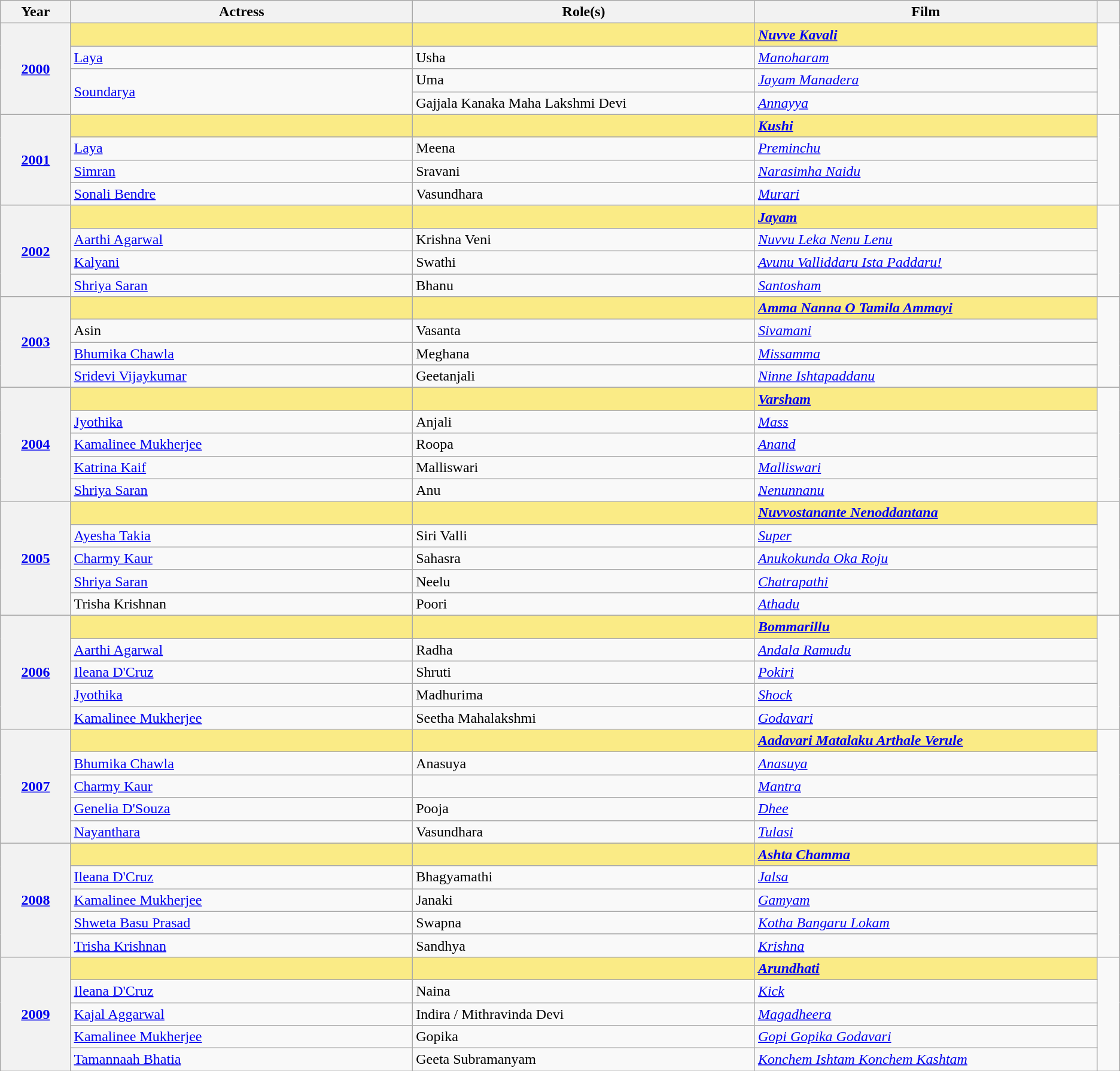<table class="wikitable sortable">
<tr>
<th scope="col" style="width:3%;">Year</th>
<th scope="col" style="width:15%;">Actress</th>
<th scope="col" style="width:15%;">Role(s)</th>
<th scope="col" style="width:15%;">Film</th>
<th scope="col" style="width:1%;" class="unsortable"></th>
</tr>
<tr>
<th rowspan="4" scope="row" style="text-align:center"><a href='#'>2000</a></th>
<td style="background:#FAEB86;"><strong> </strong></td>
<td style="background:#FAEB86;"><strong></strong></td>
<td style="background:#FAEB86;"><strong><em><a href='#'>Nuvve Kavali</a></em></strong></td>
<td rowspan="4" style="text-align:center;"></td>
</tr>
<tr>
<td><a href='#'>Laya</a></td>
<td>Usha</td>
<td><a href='#'><em>Manoharam</em></a></td>
</tr>
<tr>
<td rowspan="2"><a href='#'>Soundarya</a></td>
<td>Uma</td>
<td><em><a href='#'>Jayam Manadera</a></em></td>
</tr>
<tr>
<td>Gajjala Kanaka Maha Lakshmi Devi</td>
<td><em><a href='#'>Annayya</a></em></td>
</tr>
<tr>
<th rowspan="4" scope="row" style="text-align:center"><a href='#'>2001</a></th>
<td style="background:#FAEB86;"><strong> </strong></td>
<td style="background:#FAEB86;"><strong></strong></td>
<td style="background:#FAEB86;"><em><a href='#'><strong>Kushi</strong></a></em></td>
<td rowspan="4" style="text-align:center;"></td>
</tr>
<tr>
<td><a href='#'>Laya</a></td>
<td>Meena</td>
<td><em><a href='#'>Preminchu</a></em></td>
</tr>
<tr>
<td><a href='#'>Simran</a></td>
<td>Sravani</td>
<td><em><a href='#'>Narasimha Naidu</a></em></td>
</tr>
<tr>
<td><a href='#'>Sonali Bendre</a></td>
<td>Vasundhara</td>
<td><em><a href='#'>Murari</a></em></td>
</tr>
<tr>
<th rowspan="4" scope="row" style="text-align:center"><a href='#'>2002</a></th>
<td style="background:#FAEB86;"><strong> </strong></td>
<td style="background:#FAEB86;"><strong></strong></td>
<td style="background:#FAEB86;"><em><a href='#'><strong>Jayam</strong></a></em></td>
<td rowspan="4" style="text-align:center;"></td>
</tr>
<tr>
<td><a href='#'>Aarthi Agarwal</a></td>
<td>Krishna Veni</td>
<td><em><a href='#'>Nuvvu Leka Nenu Lenu</a></em></td>
</tr>
<tr>
<td><a href='#'>Kalyani</a></td>
<td>Swathi</td>
<td><em><a href='#'>Avunu Valliddaru Ista Paddaru!</a></em></td>
</tr>
<tr>
<td><a href='#'>Shriya Saran</a></td>
<td>Bhanu</td>
<td><em><a href='#'>Santosham</a></em></td>
</tr>
<tr>
<th rowspan="4" scope="row" style="text-align:center"><a href='#'>2003</a></th>
<td style="background:#FAEB86;"><strong> </strong></td>
<td style="background:#FAEB86;"><strong></strong></td>
<td style="background:#FAEB86;"><strong><em><a href='#'>Amma Nanna O Tamila Ammayi</a></em></strong></td>
<td rowspan="4" style="text-align:center;"></td>
</tr>
<tr>
<td>Asin</td>
<td>Vasanta</td>
<td><em><a href='#'>Sivamani</a></em></td>
</tr>
<tr>
<td><a href='#'>Bhumika Chawla</a></td>
<td>Meghana</td>
<td><em><a href='#'>Missamma</a></em></td>
</tr>
<tr>
<td><a href='#'>Sridevi Vijaykumar</a></td>
<td>Geetanjali</td>
<td><em><a href='#'>Ninne Ishtapaddanu</a></em></td>
</tr>
<tr>
<th rowspan="5" scope="row" style="text-align:center"><a href='#'>2004</a></th>
<td style="background:#FAEB86;"><strong> </strong></td>
<td style="background:#FAEB86;"><strong></strong></td>
<td style="background:#FAEB86;"><em><a href='#'><strong>Varsham</strong></a></em></td>
<td rowspan="5" style="text-align:center;"></td>
</tr>
<tr>
<td><a href='#'>Jyothika</a></td>
<td>Anjali</td>
<td><em><a href='#'>Mass</a></em></td>
</tr>
<tr>
<td><a href='#'>Kamalinee Mukherjee</a></td>
<td>Roopa</td>
<td><em><a href='#'>Anand</a></em></td>
</tr>
<tr>
<td><a href='#'>Katrina Kaif</a></td>
<td>Malliswari</td>
<td><em><a href='#'>Malliswari</a></em></td>
</tr>
<tr>
<td><a href='#'>Shriya Saran</a></td>
<td>Anu</td>
<td><em><a href='#'>Nenunnanu</a></em></td>
</tr>
<tr>
<th rowspan="5" scope="row" style="text-align:center"><a href='#'>2005</a></th>
<td style="background:#FAEB86;"><strong> </strong></td>
<td style="background:#FAEB86;"><strong></strong></td>
<td style="background:#FAEB86;"><strong><em><a href='#'>Nuvvostanante Nenoddantana</a></em></strong></td>
<td rowspan="5" style="text-align:center;"></td>
</tr>
<tr>
<td><a href='#'>Ayesha Takia</a></td>
<td>Siri Valli</td>
<td><em><a href='#'>Super</a></em></td>
</tr>
<tr>
<td><a href='#'>Charmy Kaur</a></td>
<td>Sahasra</td>
<td><em><a href='#'>Anukokunda Oka Roju</a></em></td>
</tr>
<tr>
<td><a href='#'>Shriya Saran</a></td>
<td>Neelu</td>
<td><em><a href='#'>Chatrapathi</a></em></td>
</tr>
<tr>
<td>Trisha Krishnan</td>
<td>Poori</td>
<td><em><a href='#'>Athadu</a></em></td>
</tr>
<tr>
<th rowspan="5" scope="row" style="text-align:center"><a href='#'>2006</a></th>
<td style="background:#FAEB86;"><strong> </strong></td>
<td style="background:#FAEB86;"><strong></strong></td>
<td style="background:#FAEB86;"><strong><em><a href='#'>Bommarillu</a></em></strong></td>
<td rowspan="5" style="text-align:center;"></td>
</tr>
<tr>
<td><a href='#'>Aarthi Agarwal</a></td>
<td>Radha</td>
<td><em><a href='#'>Andala Ramudu</a></em></td>
</tr>
<tr>
<td><a href='#'>Ileana D'Cruz</a></td>
<td>Shruti</td>
<td><em><a href='#'>Pokiri</a></em></td>
</tr>
<tr>
<td><a href='#'>Jyothika</a></td>
<td>Madhurima</td>
<td><em><a href='#'>Shock</a></em></td>
</tr>
<tr>
<td><a href='#'>Kamalinee Mukherjee</a></td>
<td>Seetha Mahalakshmi</td>
<td><em><a href='#'>Godavari</a></em></td>
</tr>
<tr>
<th rowspan="5" scope="row" style="text-align:center"><a href='#'>2007</a></th>
<td style="background:#FAEB86;"><strong> </strong></td>
<td style="background:#FAEB86;"><strong></strong></td>
<td style="background:#FAEB86;"><strong><em><a href='#'>Aadavari Matalaku Arthale Verule</a></em></strong></td>
<td rowspan="5" style="text-align:center;"></td>
</tr>
<tr>
<td><a href='#'>Bhumika Chawla</a></td>
<td>Anasuya</td>
<td><em><a href='#'>Anasuya</a></em></td>
</tr>
<tr>
<td><a href='#'>Charmy Kaur</a></td>
<td></td>
<td><em><a href='#'>Mantra</a></em></td>
</tr>
<tr>
<td><a href='#'>Genelia D'Souza</a></td>
<td>Pooja</td>
<td><em><a href='#'>Dhee</a></em></td>
</tr>
<tr>
<td><a href='#'>Nayanthara</a></td>
<td>Vasundhara</td>
<td><em><a href='#'>Tulasi</a></em></td>
</tr>
<tr>
<th rowspan="5" scope="row" style="text-align:center"><a href='#'>2008</a></th>
<td style="background:#FAEB86;"><strong> </strong></td>
<td style="background:#FAEB86;"><strong></strong></td>
<td style="background:#FAEB86;"><strong><em><a href='#'>Ashta Chamma</a></em></strong></td>
<td rowspan="5" style="text-align:center;"></td>
</tr>
<tr>
<td><a href='#'>Ileana D'Cruz</a></td>
<td>Bhagyamathi</td>
<td><em><a href='#'>Jalsa</a></em></td>
</tr>
<tr>
<td><a href='#'>Kamalinee Mukherjee</a></td>
<td>Janaki</td>
<td><em><a href='#'>Gamyam</a></em></td>
</tr>
<tr>
<td><a href='#'>Shweta Basu Prasad</a></td>
<td>Swapna</td>
<td><em><a href='#'>Kotha Bangaru Lokam</a></em></td>
</tr>
<tr>
<td><a href='#'>Trisha Krishnan</a></td>
<td>Sandhya</td>
<td><em><a href='#'>Krishna</a></em></td>
</tr>
<tr>
<th rowspan="5" scope="row" style="text-align:center"><a href='#'>2009</a></th>
<td style="background:#FAEB86;"><strong> </strong></td>
<td style="background:#FAEB86;"><strong></strong></td>
<td style="background:#FAEB86;"><em><a href='#'><strong>Arundhati</strong></a></em></td>
<td rowspan="5" style="text-align:center;"></td>
</tr>
<tr>
<td><a href='#'>Ileana D'Cruz</a></td>
<td>Naina</td>
<td><em><a href='#'>Kick</a></em></td>
</tr>
<tr>
<td><a href='#'>Kajal Aggarwal</a></td>
<td>Indira / Mithravinda Devi</td>
<td><em><a href='#'>Magadheera</a></em></td>
</tr>
<tr>
<td><a href='#'>Kamalinee Mukherjee</a></td>
<td>Gopika</td>
<td><em><a href='#'>Gopi Gopika Godavari</a></em></td>
</tr>
<tr>
<td><a href='#'>Tamannaah Bhatia</a></td>
<td>Geeta Subramanyam</td>
<td><em><a href='#'>Konchem Ishtam Konchem Kashtam</a></em></td>
</tr>
</table>
